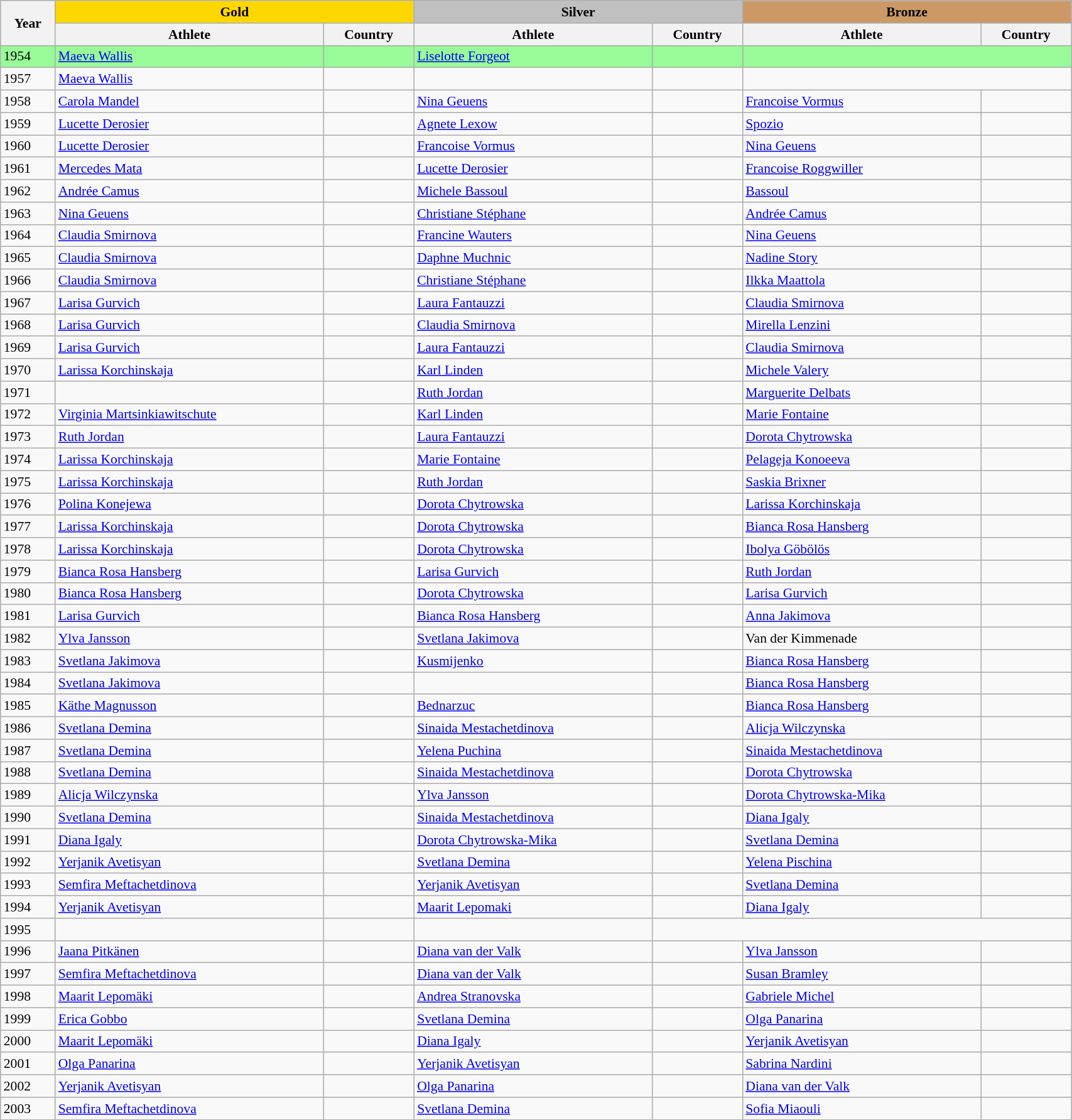<table class="wikitable" width=90% style="font-size:90%; text-align:left;">
<tr align=center>
<th rowspan=2>Year</th>
<td colspan=2 bgcolor=gold><strong>Gold</strong></td>
<td colspan=2 bgcolor=silver><strong>Silver</strong></td>
<td colspan=2 bgcolor=cc9966><strong>Bronze</strong></td>
</tr>
<tr>
<th>Athlete</th>
<th>Country</th>
<th>Athlete</th>
<th>Country</th>
<th>Athlete</th>
<th>Country</th>
</tr>
<tr bgcolor=palegreen>
<td>1954</td>
<td><a href='#'>Maeva Wallis</a></td>
<td></td>
<td><a href='#'>Liselotte Forgeot</a></td>
<td></td>
<td colspan=2></td>
</tr>
<tr>
<td>1957</td>
<td><a href='#'>Maeva Wallis</a></td>
<td></td>
<td></td>
<td></td>
</tr>
<tr>
<td>1958</td>
<td><a href='#'>Carola Mandel</a></td>
<td></td>
<td><a href='#'>Nina Geuens</a></td>
<td></td>
<td><a href='#'>Francoise Vormus</a></td>
<td></td>
</tr>
<tr>
<td>1959</td>
<td><a href='#'>Lucette Derosier</a></td>
<td></td>
<td><a href='#'>Agnete Lexow</a></td>
<td></td>
<td><a href='#'>Spozio</a></td>
<td></td>
</tr>
<tr>
<td>1960</td>
<td><a href='#'>Lucette Derosier</a></td>
<td></td>
<td><a href='#'>Francoise Vormus</a></td>
<td></td>
<td><a href='#'>Nina Geuens</a></td>
<td></td>
</tr>
<tr>
<td>1961</td>
<td><a href='#'>Mercedes Mata</a></td>
<td></td>
<td><a href='#'>Lucette Derosier</a></td>
<td></td>
<td><a href='#'>Francoise Roggwiller</a></td>
<td></td>
</tr>
<tr>
<td>1962</td>
<td><a href='#'>Andrée Camus</a></td>
<td></td>
<td><a href='#'>Michele Bassoul</a></td>
<td></td>
<td><a href='#'>Bassoul</a></td>
<td></td>
</tr>
<tr>
<td>1963</td>
<td><a href='#'>Nina Geuens</a></td>
<td></td>
<td><a href='#'>Christiane Stéphane</a></td>
<td></td>
<td><a href='#'>Andrée Camus</a></td>
<td></td>
</tr>
<tr>
<td>1964</td>
<td><a href='#'>Claudia Smirnova</a></td>
<td></td>
<td><a href='#'>Francine Wauters</a></td>
<td></td>
<td><a href='#'>Nina Geuens</a></td>
<td></td>
</tr>
<tr>
<td>1965</td>
<td><a href='#'>Claudia Smirnova</a></td>
<td></td>
<td><a href='#'>Daphne Muchnic</a></td>
<td></td>
<td><a href='#'>Nadine Story</a></td>
<td></td>
</tr>
<tr>
<td>1966</td>
<td><a href='#'>Claudia Smirnova</a></td>
<td></td>
<td><a href='#'>Christiane Stéphane</a></td>
<td></td>
<td><a href='#'>Ilkka Maattola</a></td>
<td></td>
</tr>
<tr>
<td>1967</td>
<td><a href='#'>Larisa Gurvich</a></td>
<td></td>
<td><a href='#'>Laura Fantauzzi</a></td>
<td></td>
<td><a href='#'>Claudia Smirnova</a></td>
<td></td>
</tr>
<tr>
<td>1968</td>
<td><a href='#'>Larisa Gurvich</a></td>
<td></td>
<td><a href='#'>Claudia Smirnova</a></td>
<td></td>
<td><a href='#'>Mirella Lenzini</a></td>
<td></td>
</tr>
<tr>
<td>1969</td>
<td><a href='#'>Larisa Gurvich</a></td>
<td></td>
<td><a href='#'>Laura Fantauzzi</a></td>
<td></td>
<td><a href='#'>Claudia Smirnova</a></td>
<td></td>
</tr>
<tr>
<td>1970</td>
<td><a href='#'>Larissa Korchinskaja</a></td>
<td></td>
<td><a href='#'>Karl Linden</a></td>
<td></td>
<td><a href='#'>Michele Valery</a></td>
<td></td>
</tr>
<tr>
<td>1971</td>
<td></td>
<td></td>
<td><a href='#'>Ruth Jordan</a></td>
<td></td>
<td><a href='#'>Marguerite Delbats</a></td>
<td></td>
</tr>
<tr>
<td>1972</td>
<td><a href='#'>Virginia Martsinkiawitschute</a></td>
<td></td>
<td><a href='#'>Karl Linden</a></td>
<td></td>
<td><a href='#'>Marie Fontaine</a></td>
<td></td>
</tr>
<tr>
<td>1973</td>
<td><a href='#'>Ruth Jordan</a></td>
<td></td>
<td><a href='#'>Laura Fantauzzi</a></td>
<td></td>
<td><a href='#'>Dorota Chytrowska</a></td>
<td></td>
</tr>
<tr>
<td>1974</td>
<td><a href='#'>Larissa Korchinskaja</a></td>
<td></td>
<td><a href='#'>Marie Fontaine</a></td>
<td></td>
<td><a href='#'>Pelageja Konoeeva</a></td>
<td></td>
</tr>
<tr>
<td>1975</td>
<td><a href='#'>Larissa Korchinskaja</a></td>
<td></td>
<td><a href='#'>Ruth Jordan</a></td>
<td></td>
<td><a href='#'>Saskia Brixner</a></td>
<td></td>
</tr>
<tr>
<td>1976</td>
<td><a href='#'>Polina Konejewa</a></td>
<td></td>
<td><a href='#'>Dorota Chytrowska</a></td>
<td></td>
<td><a href='#'>Larissa Korchinskaja</a></td>
<td></td>
</tr>
<tr>
<td>1977</td>
<td><a href='#'>Larissa Korchinskaja</a></td>
<td></td>
<td><a href='#'>Dorota Chytrowska</a></td>
<td></td>
<td><a href='#'>Bianca Rosa Hansberg</a></td>
<td></td>
</tr>
<tr>
<td>1978</td>
<td><a href='#'>Larissa Korchinskaja</a></td>
<td></td>
<td><a href='#'>Dorota Chytrowska</a></td>
<td></td>
<td><a href='#'>Ibolya Göbölös</a></td>
<td></td>
</tr>
<tr>
<td>1979</td>
<td><a href='#'>Bianca Rosa Hansberg</a></td>
<td></td>
<td><a href='#'>Larisa Gurvich</a></td>
<td></td>
<td><a href='#'>Ruth Jordan</a></td>
<td></td>
</tr>
<tr>
<td>1980</td>
<td><a href='#'>Bianca Rosa Hansberg</a></td>
<td></td>
<td><a href='#'>Dorota Chytrowska</a></td>
<td></td>
<td><a href='#'>Larisa Gurvich</a></td>
<td></td>
</tr>
<tr>
<td>1981</td>
<td><a href='#'>Larisa Gurvich</a></td>
<td></td>
<td><a href='#'>Bianca Rosa Hansberg</a></td>
<td></td>
<td><a href='#'>Anna Jakimova</a></td>
<td></td>
</tr>
<tr>
<td>1982</td>
<td><a href='#'>Ylva Jansson</a></td>
<td></td>
<td><a href='#'>Svetlana Jakimova</a></td>
<td></td>
<td>Van der Kimmenade</td>
<td></td>
</tr>
<tr>
<td>1983</td>
<td><a href='#'>Svetlana Jakimova</a></td>
<td></td>
<td><a href='#'>Kusmijenko</a></td>
<td></td>
<td><a href='#'>Bianca Rosa Hansberg</a></td>
<td></td>
</tr>
<tr>
<td>1984</td>
<td><a href='#'>Svetlana Jakimova</a></td>
<td></td>
<td></td>
<td></td>
<td><a href='#'>Bianca Rosa Hansberg</a></td>
<td></td>
</tr>
<tr>
<td>1985</td>
<td><a href='#'>Käthe Magnusson</a></td>
<td></td>
<td><a href='#'>Bednarzuc</a></td>
<td></td>
<td><a href='#'>Bianca Rosa Hansberg</a></td>
<td></td>
</tr>
<tr>
<td>1986</td>
<td><a href='#'>Svetlana Demina</a></td>
<td></td>
<td><a href='#'>Sinaida Mestachetdinova</a></td>
<td></td>
<td><a href='#'>Alicja Wilczynska</a></td>
<td></td>
</tr>
<tr>
<td>1987</td>
<td><a href='#'>Svetlana Demina</a></td>
<td></td>
<td><a href='#'>Yelena Puchina</a></td>
<td></td>
<td><a href='#'>Sinaida Mestachetdinova</a></td>
<td></td>
</tr>
<tr>
<td>1988</td>
<td><a href='#'>Svetlana Demina</a></td>
<td></td>
<td><a href='#'>Sinaida Mestachetdinova</a></td>
<td></td>
<td><a href='#'>Dorota Chytrowska</a></td>
<td></td>
</tr>
<tr>
<td>1989</td>
<td><a href='#'>Alicja Wilczynska</a></td>
<td></td>
<td><a href='#'>Ylva Jansson</a></td>
<td></td>
<td><a href='#'>Dorota Chytrowska-Mika</a></td>
<td></td>
</tr>
<tr>
<td>1990</td>
<td><a href='#'>Svetlana Demina</a></td>
<td></td>
<td><a href='#'>Sinaida Mestachetdinova</a></td>
<td></td>
<td><a href='#'>Diana Igaly</a></td>
<td></td>
</tr>
<tr>
<td>1991</td>
<td><a href='#'>Diana Igaly</a></td>
<td></td>
<td><a href='#'>Dorota Chytrowska-Mika</a></td>
<td></td>
<td><a href='#'>Svetlana Demina</a></td>
<td></td>
</tr>
<tr>
<td>1992</td>
<td><a href='#'>Yerjanik Avetisyan</a></td>
<td></td>
<td><a href='#'>Svetlana Demina</a></td>
<td></td>
<td><a href='#'>Yelena Pischina</a></td>
<td></td>
</tr>
<tr>
<td>1993</td>
<td><a href='#'>Semfira Meftachetdinova</a></td>
<td></td>
<td><a href='#'>Yerjanik Avetisyan</a></td>
<td></td>
<td><a href='#'>Svetlana Demina</a></td>
<td></td>
</tr>
<tr>
<td>1994</td>
<td><a href='#'>Yerjanik Avetisyan</a></td>
<td></td>
<td><a href='#'>Maarit Lepomaki</a></td>
<td></td>
<td><a href='#'>Diana Igaly</a></td>
<td></td>
</tr>
<tr>
<td>1995</td>
<td></td>
<td></td>
<td></td>
</tr>
<tr>
<td>1996</td>
<td><a href='#'>Jaana Pitkänen</a></td>
<td></td>
<td><a href='#'>Diana van der Valk</a></td>
<td></td>
<td><a href='#'>Ylva Jansson</a></td>
<td></td>
</tr>
<tr>
<td>1997</td>
<td><a href='#'>Semfira Meftachetdinova</a></td>
<td></td>
<td><a href='#'>Diana van der Valk</a></td>
<td></td>
<td><a href='#'>Susan Bramley</a></td>
<td></td>
</tr>
<tr>
<td>1998</td>
<td><a href='#'>Maarit Lepomäki</a></td>
<td></td>
<td><a href='#'>Andrea Stranovska</a></td>
<td></td>
<td><a href='#'>Gabriele Michel</a></td>
<td></td>
</tr>
<tr>
<td>1999</td>
<td><a href='#'>Erica Gobbo</a></td>
<td></td>
<td><a href='#'>Svetlana Demina</a></td>
<td></td>
<td><a href='#'>Olga Panarina</a></td>
<td></td>
</tr>
<tr>
<td>2000</td>
<td><a href='#'>Maarit Lepomäki</a></td>
<td></td>
<td><a href='#'>Diana Igaly</a></td>
<td></td>
<td><a href='#'>Yerjanik Avetisyan</a></td>
<td></td>
</tr>
<tr>
<td>2001</td>
<td><a href='#'>Olga Panarina</a></td>
<td></td>
<td><a href='#'>Yerjanik Avetisyan</a></td>
<td></td>
<td><a href='#'>Sabrina Nardini</a></td>
<td></td>
</tr>
<tr>
<td>2002</td>
<td><a href='#'>Yerjanik Avetisyan</a></td>
<td></td>
<td><a href='#'>Olga Panarina</a></td>
<td></td>
<td><a href='#'>Diana van der Valk</a></td>
<td></td>
</tr>
<tr>
<td>2003</td>
<td><a href='#'>Semfira Meftachetdinova</a></td>
<td></td>
<td><a href='#'>Svetlana Demina</a></td>
<td></td>
<td><a href='#'>Sofia Miaouli</a></td>
<td></td>
</tr>
</table>
